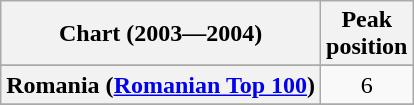<table class="wikitable sortable plainrowheaders" style="text-align:center">
<tr>
<th>Chart (2003—2004)</th>
<th>Peak<br>position</th>
</tr>
<tr>
</tr>
<tr>
</tr>
<tr>
</tr>
<tr>
</tr>
<tr>
</tr>
<tr>
<th scope="row">Romania (<a href='#'>Romanian Top 100</a>)</th>
<td>6</td>
</tr>
<tr>
</tr>
<tr>
</tr>
<tr>
</tr>
<tr>
</tr>
</table>
